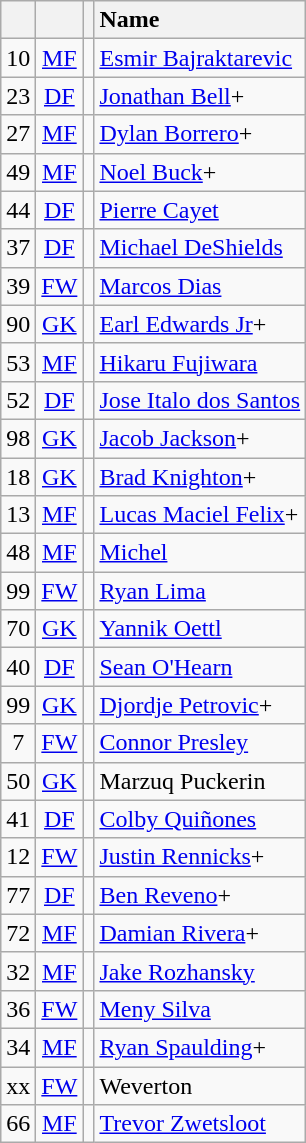<table class="wikitable sortable" style="text-align:center;">
<tr>
<th></th>
<th></th>
<th></th>
<th style="text-align:left;">Name</th>
</tr>
<tr>
<td>10</td>
<td><a href='#'>MF</a></td>
<td></td>
<td data-sort-value="Bajraktarevic, Esmir" style="text-align:left;"><a href='#'>Esmir Bajraktarevic</a></td>
</tr>
<tr>
<td>23</td>
<td><a href='#'>DF</a></td>
<td></td>
<td data-sort-value="Bell, Jon" style="text-align:left;"><a href='#'>Jonathan Bell</a>+</td>
</tr>
<tr>
<td>27</td>
<td><a href='#'>MF</a></td>
<td></td>
<td data-sort-value="Borrero, Dylan" style="text-align:left;"><a href='#'>Dylan Borrero</a>+</td>
</tr>
<tr>
<td>49</td>
<td><a href='#'>MF</a></td>
<td></td>
<td data-sort-value="Buck, Noel" style="text-align:left;"><a href='#'>Noel Buck</a>+</td>
</tr>
<tr>
<td>44</td>
<td><a href='#'>DF</a></td>
<td></td>
<td data-sort-value="Cayet, Pierre" style="text-align:left;"><a href='#'>Pierre Cayet</a></td>
</tr>
<tr>
<td>37</td>
<td><a href='#'>DF</a></td>
<td></td>
<td data-sort-value="DeShields, Michael" style="text-align:left;"><a href='#'>Michael DeShields</a></td>
</tr>
<tr>
<td>39</td>
<td><a href='#'>FW</a></td>
<td></td>
<td data-sort-value="Dias, Marcos" style="text-align:left;"><a href='#'>Marcos Dias</a></td>
</tr>
<tr>
<td>90</td>
<td><a href='#'>GK</a></td>
<td></td>
<td data-sort-value="Edwards Jr, Earl" style="text-align:left;"><a href='#'>Earl Edwards Jr</a>+</td>
</tr>
<tr>
<td>53</td>
<td><a href='#'>MF</a></td>
<td></td>
<td data-sort-value="Fujiwara, Hikaru" style="text-align:left;"><a href='#'>Hikaru Fujiwara</a></td>
</tr>
<tr>
<td>52</td>
<td><a href='#'>DF</a></td>
<td></td>
<td data-sort-value="Italo, Jose" style="text-align:left;"><a href='#'>Jose Italo dos Santos</a></td>
</tr>
<tr>
<td>98</td>
<td><a href='#'>GK</a></td>
<td></td>
<td data-sort-value="Jackson, Jacob" style="text-align:left;"><a href='#'>Jacob Jackson</a>+</td>
</tr>
<tr>
<td>18</td>
<td><a href='#'>GK</a></td>
<td></td>
<td data-sort-value="Knighton, Brad" style="text-align:left;"><a href='#'>Brad Knighton</a>+</td>
</tr>
<tr>
<td>13</td>
<td><a href='#'>MF</a></td>
<td></td>
<td data-sort-value="Maciel" style="text-align:left;"><a href='#'>Lucas Maciel Felix</a>+</td>
</tr>
<tr>
<td>48</td>
<td><a href='#'>MF</a></td>
<td></td>
<td data-sort-value="Michel" style="text-align:left;"><a href='#'>Michel</a></td>
</tr>
<tr>
<td>99</td>
<td><a href='#'>FW</a></td>
<td></td>
<td data-sort-value="Lima, Ryan" style="text-align:left;"><a href='#'>Ryan Lima</a></td>
</tr>
<tr>
<td>70</td>
<td><a href='#'>GK</a></td>
<td></td>
<td data-sort-value="Oettl, Yannik" style="text-align:left;"><a href='#'>Yannik Oettl</a></td>
</tr>
<tr>
<td>40</td>
<td><a href='#'>DF</a></td>
<td></td>
<td data-sort-value="O'Hearn, Sean" style="text-align:left;"><a href='#'>Sean O'Hearn</a></td>
</tr>
<tr>
<td>99</td>
<td><a href='#'>GK</a></td>
<td></td>
<td data-sort-value="Petrovic, Djordje" style="text-align:left;"><a href='#'>Djordje Petrovic</a>+</td>
</tr>
<tr>
<td>7</td>
<td><a href='#'>FW</a></td>
<td></td>
<td data-sort-value="Presley, Connor" style="text-align:left;"><a href='#'>Connor Presley</a></td>
</tr>
<tr>
<td>50</td>
<td><a href='#'>GK</a></td>
<td></td>
<td data-sort-value="Puckerin, Marzuq" style="text-align:left;">Marzuq Puckerin</td>
</tr>
<tr>
<td>41</td>
<td><a href='#'>DF</a></td>
<td></td>
<td data-sort-value="Quiñones, Colby" style="text-align:left;"><a href='#'>Colby Quiñones</a></td>
</tr>
<tr>
<td>12</td>
<td><a href='#'>FW</a></td>
<td></td>
<td data-sort-value="Rennicks, Justin" style="text-align:left;"><a href='#'>Justin Rennicks</a>+</td>
</tr>
<tr>
<td>77</td>
<td><a href='#'>DF</a></td>
<td></td>
<td data-sort-value="Reveno, Ben" style="text-align:left;"><a href='#'>Ben Reveno</a>+ </td>
</tr>
<tr>
<td>72</td>
<td><a href='#'>MF</a></td>
<td></td>
<td data-sort-value="Rivera, Damian" style="text-align:left;"><a href='#'>Damian Rivera</a>+</td>
</tr>
<tr>
<td>32</td>
<td><a href='#'>MF</a></td>
<td></td>
<td data-sort-value="Rozhansky, Jake" style="text-align:left;"><a href='#'>Jake Rozhansky</a></td>
</tr>
<tr>
<td>36</td>
<td><a href='#'>FW</a></td>
<td></td>
<td data-sort-value="Silva, Meny" style="text-align:left;"><a href='#'>Meny Silva</a></td>
</tr>
<tr>
<td>34</td>
<td><a href='#'>MF</a></td>
<td></td>
<td data-sort-value="Spaulding, Ryan" style="text-align:left;"><a href='#'>Ryan Spaulding</a>+ </td>
</tr>
<tr>
<td>xx</td>
<td><a href='#'>FW</a></td>
<td></td>
<td data-sort-value="Weverton" style="text-align:left;">Weverton</td>
</tr>
<tr>
<td>66</td>
<td><a href='#'>MF</a></td>
<td></td>
<td data-sort-value="Zwetsloot, Trevor" style="text-align:left;"><a href='#'>Trevor Zwetsloot</a></td>
</tr>
</table>
